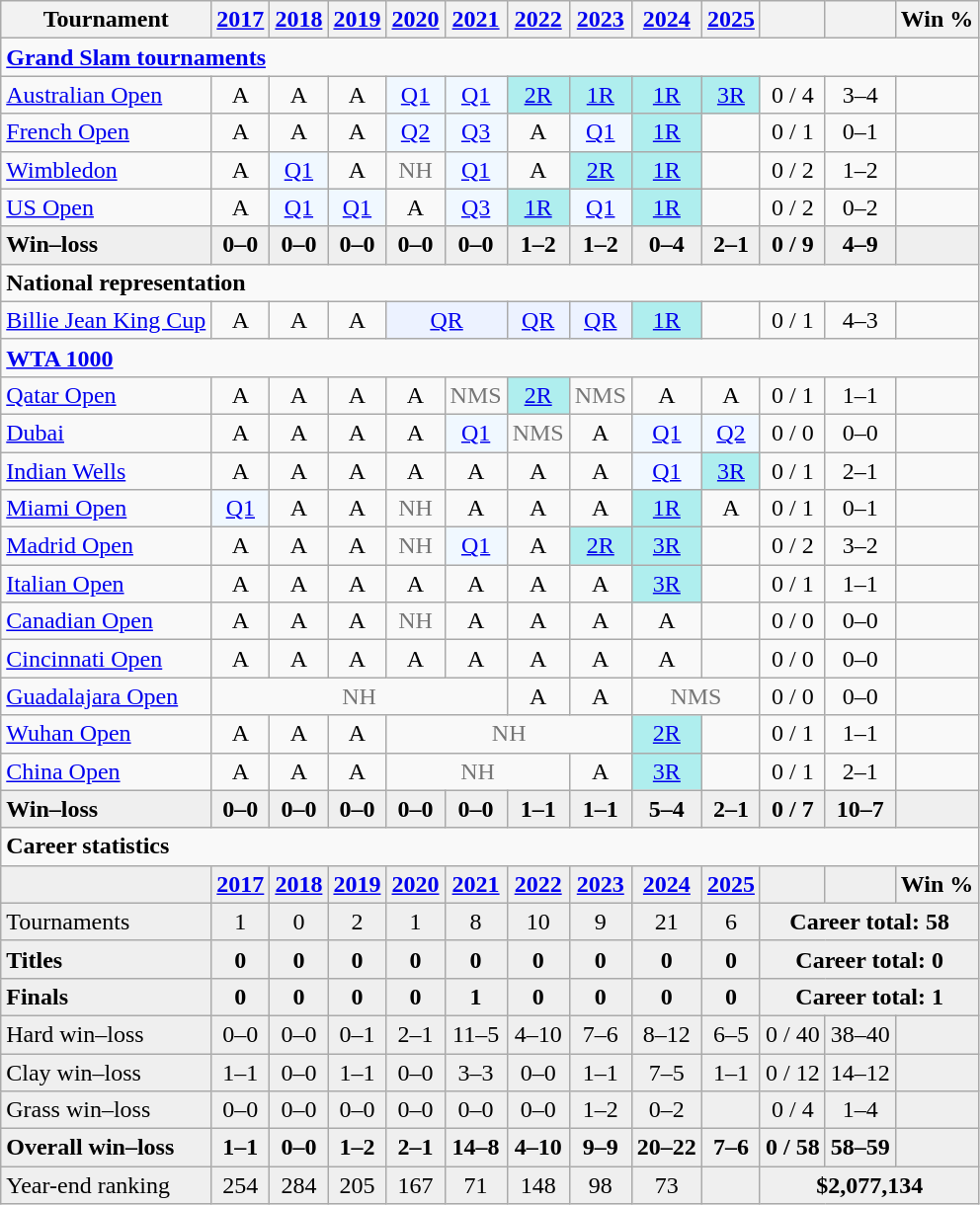<table class=wikitable nowrap style=text-align:center>
<tr>
<th>Tournament</th>
<th><a href='#'>2017</a></th>
<th><a href='#'>2018</a></th>
<th><a href='#'>2019</a></th>
<th><a href='#'>2020</a></th>
<th><a href='#'>2021</a></th>
<th><a href='#'>2022</a></th>
<th><a href='#'>2023</a></th>
<th><a href='#'>2024</a></th>
<th><a href='#'>2025</a></th>
<th></th>
<th></th>
<th>Win %</th>
</tr>
<tr>
<td colspan=13 style=text-align:left><strong><a href='#'>Grand Slam tournaments</a></strong></td>
</tr>
<tr>
<td style=text-align:left><a href='#'>Australian Open</a></td>
<td>A</td>
<td>A</td>
<td>A</td>
<td style=background:#f0f8ff><a href='#'>Q1</a></td>
<td style=background:#f0f8ff><a href='#'>Q1</a></td>
<td style=background:#afeeee><a href='#'>2R</a></td>
<td style=background:#afeeee><a href='#'>1R</a></td>
<td style=background:#afeeee><a href='#'>1R</a></td>
<td style=background:#afeeee><a href='#'>3R</a></td>
<td>0 / 4</td>
<td>3–4</td>
<td></td>
</tr>
<tr>
<td style=text-align:left><a href='#'>French Open</a></td>
<td>A</td>
<td>A</td>
<td>A</td>
<td style=background:#f0f8ff><a href='#'>Q2</a></td>
<td style=background:#f0f8ff><a href='#'>Q3</a></td>
<td>A</td>
<td style=background:#f0f8ff><a href='#'>Q1</a></td>
<td style=background:#afeeee><a href='#'>1R</a></td>
<td></td>
<td>0 / 1</td>
<td>0–1</td>
<td></td>
</tr>
<tr>
<td style=text-align:left><a href='#'>Wimbledon</a></td>
<td>A</td>
<td style=background:#f0f8ff><a href='#'>Q1</a></td>
<td>A</td>
<td style=color:#767676>NH</td>
<td style=background:#f0f8ff><a href='#'>Q1</a></td>
<td>A</td>
<td style=background:#afeeee><a href='#'>2R</a></td>
<td style=background:#afeeee><a href='#'>1R</a></td>
<td></td>
<td>0 / 2</td>
<td>1–2</td>
<td></td>
</tr>
<tr>
<td style=text-align:left><a href='#'>US Open</a></td>
<td>A</td>
<td style=background:#f0f8ff><a href='#'>Q1</a></td>
<td style=background:#f0f8ff><a href='#'>Q1</a></td>
<td>A</td>
<td style=background:#f0f8ff><a href='#'>Q3</a></td>
<td style=background:#afeeee><a href='#'>1R</a></td>
<td style=background:#f0f8ff><a href='#'>Q1</a></td>
<td style=background:#afeeee><a href='#'>1R</a></td>
<td></td>
<td>0 / 2</td>
<td>0–2</td>
<td></td>
</tr>
<tr style=background:#efefef;font-weight:bold>
<td style=text-align:left>Win–loss</td>
<td>0–0</td>
<td>0–0</td>
<td>0–0</td>
<td>0–0</td>
<td>0–0</td>
<td>1–2</td>
<td>1–2</td>
<td>0–4</td>
<td>2–1</td>
<td>0 / 9</td>
<td>4–9</td>
<td></td>
</tr>
<tr>
<td colspan=13 style=text-align:left><strong>National representation</strong></td>
</tr>
<tr>
<td style=text-align:left><a href='#'>Billie Jean King Cup</a></td>
<td>A</td>
<td>A</td>
<td>A</td>
<td colspan=2 style=background:#ecf2ff><a href='#'>QR</a></td>
<td style=background:#ecf2ff><a href='#'>QR</a></td>
<td style=background:#ecf2ff><a href='#'>QR</a></td>
<td style=background:#afeeee><a href='#'>1R</a></td>
<td></td>
<td>0 / 1</td>
<td>4–3</td>
<td></td>
</tr>
<tr>
<td colspan=13 style=text-align:left><strong><a href='#'>WTA 1000</a></strong></td>
</tr>
<tr>
<td style=text-align:left><a href='#'>Qatar Open</a></td>
<td>A</td>
<td>A</td>
<td>A</td>
<td>A</td>
<td style=color:#767676>NMS</td>
<td style=background:#afeeee><a href='#'>2R</a></td>
<td style=color:#767676>NMS</td>
<td>A</td>
<td>A</td>
<td>0 / 1</td>
<td>1–1</td>
<td></td>
</tr>
<tr>
<td style=text-align:left><a href='#'>Dubai</a></td>
<td>A</td>
<td>A</td>
<td>A</td>
<td>A</td>
<td style=background:#f0f8ff><a href='#'>Q1</a></td>
<td style=color:#767676>NMS</td>
<td>A</td>
<td style=background:#f0f8ff><a href='#'>Q1</a></td>
<td style=background:#f0f8ff><a href='#'>Q2</a></td>
<td>0 / 0</td>
<td>0–0</td>
<td></td>
</tr>
<tr>
<td style=text-align:left><a href='#'>Indian Wells</a></td>
<td>A</td>
<td>A</td>
<td>A</td>
<td>A</td>
<td>A</td>
<td>A</td>
<td>A</td>
<td style=background:#f0f8ff><a href='#'>Q1</a></td>
<td style=background:#afeeee><a href='#'>3R</a></td>
<td>0 / 1</td>
<td>2–1</td>
<td></td>
</tr>
<tr>
<td style=text-align:left><a href='#'>Miami Open</a></td>
<td style=background:#f0f8ff><a href='#'>Q1</a></td>
<td>A</td>
<td>A</td>
<td style=color:#767676>NH</td>
<td>A</td>
<td>A</td>
<td>A</td>
<td style=background:#afeeee><a href='#'>1R</a></td>
<td>A</td>
<td>0 / 1</td>
<td>0–1</td>
<td></td>
</tr>
<tr>
<td style=text-align:left><a href='#'>Madrid Open</a></td>
<td>A</td>
<td>A</td>
<td>A</td>
<td style=color:#767676>NH</td>
<td style=background:#f0f8ff><a href='#'>Q1</a></td>
<td>A</td>
<td style=background:#afeeee><a href='#'>2R</a></td>
<td style=background:#afeeee><a href='#'>3R</a></td>
<td></td>
<td>0 / 2</td>
<td>3–2</td>
<td></td>
</tr>
<tr>
<td style=text-align:left><a href='#'>Italian Open</a></td>
<td>A</td>
<td>A</td>
<td>A</td>
<td>A</td>
<td>A</td>
<td>A</td>
<td>A</td>
<td style=background:#afeeee><a href='#'>3R</a></td>
<td></td>
<td>0 / 1</td>
<td>1–1</td>
<td></td>
</tr>
<tr>
<td style=text-align:left><a href='#'>Canadian Open</a></td>
<td>A</td>
<td>A</td>
<td>A</td>
<td style=color:#767676>NH</td>
<td>A</td>
<td>A</td>
<td>A</td>
<td>A</td>
<td></td>
<td>0 / 0</td>
<td>0–0</td>
<td></td>
</tr>
<tr>
<td style=text-align:left><a href='#'>Cincinnati Open</a></td>
<td>A</td>
<td>A</td>
<td>A</td>
<td>A</td>
<td>A</td>
<td>A</td>
<td>A</td>
<td>A</td>
<td></td>
<td>0 / 0</td>
<td>0–0</td>
<td></td>
</tr>
<tr>
<td style=text-align:left><a href='#'>Guadalajara Open</a></td>
<td colspan=5 style=color:#767676>NH</td>
<td>A</td>
<td>A</td>
<td colspan=2 style=color:#767676>NMS</td>
<td>0 / 0</td>
<td>0–0</td>
<td></td>
</tr>
<tr>
<td style=text-align:left><a href='#'>Wuhan Open</a></td>
<td>A</td>
<td>A</td>
<td>A</td>
<td colspan=4 style=color:#767676>NH</td>
<td style=background:#afeeee><a href='#'>2R</a></td>
<td></td>
<td>0 / 1</td>
<td>1–1</td>
<td></td>
</tr>
<tr>
<td style=text-align:left><a href='#'>China Open</a></td>
<td>A</td>
<td>A</td>
<td>A</td>
<td colspan=3 style=color:#767676>NH</td>
<td>A</td>
<td style=background:#afeeee><a href='#'>3R</a></td>
<td></td>
<td>0 / 1</td>
<td>2–1</td>
<td></td>
</tr>
<tr style=background:#efefef;font-weight:bold>
<td style=text-align:left>Win–loss</td>
<td>0–0</td>
<td>0–0</td>
<td>0–0</td>
<td>0–0</td>
<td>0–0</td>
<td>1–1</td>
<td>1–1</td>
<td>5–4</td>
<td>2–1</td>
<td>0 / 7</td>
<td>10–7</td>
<td></td>
</tr>
<tr>
<td colspan=13 style=text-align:left><strong>Career statistics</strong></td>
</tr>
<tr style=background:#efefef;font-weight:bold>
<td></td>
<td><a href='#'>2017</a></td>
<td><a href='#'>2018</a></td>
<td><a href='#'>2019</a></td>
<td><a href='#'>2020</a></td>
<td><a href='#'>2021</a></td>
<td><a href='#'>2022</a></td>
<td><a href='#'>2023</a></td>
<td><a href='#'>2024</a></td>
<td><a href='#'>2025</a></td>
<td></td>
<td></td>
<td>Win %</td>
</tr>
<tr style=background:#efefef>
<td style=text-align:left>Tournaments</td>
<td>1</td>
<td>0</td>
<td>2</td>
<td>1</td>
<td>8</td>
<td>10</td>
<td>9</td>
<td>21</td>
<td>6</td>
<td colspan=3><strong>Career total: 58</strong></td>
</tr>
<tr style=background:#efefef;font-weight:bold>
<td style=text-align:left>Titles</td>
<td>0</td>
<td>0</td>
<td>0</td>
<td>0</td>
<td>0</td>
<td>0</td>
<td>0</td>
<td>0</td>
<td>0</td>
<td colspan=3>Career total: 0</td>
</tr>
<tr style=background:#efefef;font-weight:bold>
<td style=text-align:left>Finals</td>
<td>0</td>
<td>0</td>
<td>0</td>
<td>0</td>
<td>1</td>
<td>0</td>
<td>0</td>
<td>0</td>
<td>0</td>
<td colspan=3>Career total: 1</td>
</tr>
<tr style=background:#efefef>
<td style=text-align:left>Hard win–loss</td>
<td>0–0</td>
<td>0–0</td>
<td>0–1</td>
<td>2–1</td>
<td>11–5</td>
<td>4–10</td>
<td>7–6</td>
<td>8–12</td>
<td>6–5</td>
<td>0 / 40</td>
<td>38–40</td>
<td></td>
</tr>
<tr style=background:#efefef>
<td style=text-align:left>Clay win–loss</td>
<td>1–1</td>
<td>0–0</td>
<td>1–1</td>
<td>0–0</td>
<td>3–3</td>
<td>0–0</td>
<td>1–1</td>
<td>7–5</td>
<td>1–1</td>
<td>0 / 12</td>
<td>14–12</td>
<td></td>
</tr>
<tr style=background:#efefef>
<td style=text-align:left>Grass win–loss</td>
<td>0–0</td>
<td>0–0</td>
<td>0–0</td>
<td>0–0</td>
<td>0–0</td>
<td>0–0</td>
<td>1–2</td>
<td>0–2</td>
<td></td>
<td>0 / 4</td>
<td>1–4</td>
<td></td>
</tr>
<tr style=background:#efefef;font-weight:bold>
<td style=text-align:left>Overall win–loss</td>
<td>1–1</td>
<td>0–0</td>
<td>1–2</td>
<td>2–1</td>
<td>14–8</td>
<td>4–10</td>
<td>9–9</td>
<td>20–22</td>
<td>7–6</td>
<td>0 / 58</td>
<td>58–59</td>
<td></td>
</tr>
<tr style=background:#efefef>
<td style=text-align:left>Year-end ranking</td>
<td>254</td>
<td>284</td>
<td>205</td>
<td>167</td>
<td>71</td>
<td>148</td>
<td>98</td>
<td>73</td>
<td></td>
<td colspan=3><strong>$2,077,134</strong></td>
</tr>
</table>
